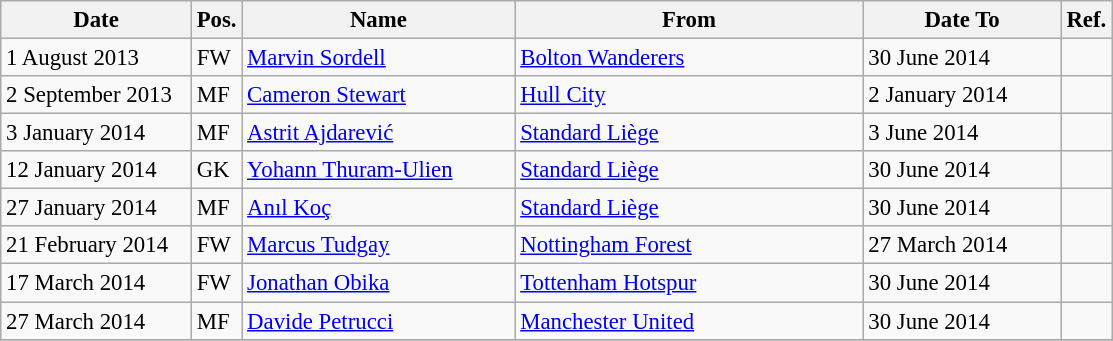<table class="wikitable" style="font-size:95%;">
<tr>
<th style="width:120px;">Date</th>
<th style="width:25px;">Pos.</th>
<th style="width:175px;">Name</th>
<th style="width:225px;">From</th>
<th style="width:125px;">Date To</th>
<th style="width:25px;">Ref.</th>
</tr>
<tr>
<td>1 August 2013</td>
<td>FW</td>
<td> <a href='#'>Marvin Sordell</a></td>
<td> <a href='#'>Bolton Wanderers</a></td>
<td>30 June 2014</td>
<td></td>
</tr>
<tr>
<td>2 September 2013</td>
<td>MF</td>
<td> <a href='#'>Cameron Stewart</a></td>
<td> <a href='#'>Hull City</a></td>
<td>2 January 2014</td>
<td></td>
</tr>
<tr>
<td>3 January 2014</td>
<td>MF</td>
<td> <a href='#'>Astrit Ajdarević</a></td>
<td> <a href='#'>Standard Liège</a></td>
<td>3 June 2014</td>
<td></td>
</tr>
<tr>
<td>12 January 2014</td>
<td>GK</td>
<td> <a href='#'>Yohann Thuram-Ulien</a></td>
<td> <a href='#'>Standard Liège</a></td>
<td>30 June 2014</td>
<td></td>
</tr>
<tr>
<td>27 January 2014</td>
<td>MF</td>
<td> <a href='#'>Anıl Koç</a></td>
<td> <a href='#'>Standard Liège</a></td>
<td>30 June 2014</td>
<td></td>
</tr>
<tr>
<td>21 February 2014</td>
<td>FW</td>
<td> <a href='#'>Marcus Tudgay</a></td>
<td> <a href='#'>Nottingham Forest</a></td>
<td>27 March 2014</td>
<td></td>
</tr>
<tr>
<td>17 March 2014</td>
<td>FW</td>
<td> <a href='#'>Jonathan Obika</a></td>
<td> <a href='#'>Tottenham Hotspur</a></td>
<td>30 June 2014</td>
<td></td>
</tr>
<tr>
<td>27 March 2014</td>
<td>MF</td>
<td> <a href='#'>Davide Petrucci</a></td>
<td> <a href='#'>Manchester United</a></td>
<td>30 June 2014</td>
<td></td>
</tr>
<tr>
</tr>
</table>
